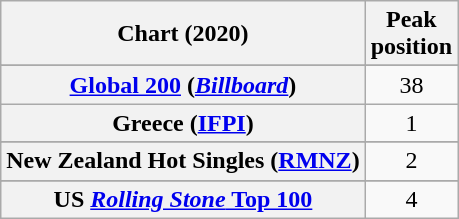<table class="wikitable sortable plainrowheaders" style="text-align:center">
<tr>
<th scope="col">Chart (2020)</th>
<th scope="col">Peak<br>position</th>
</tr>
<tr>
</tr>
<tr>
</tr>
<tr>
</tr>
<tr>
</tr>
<tr>
</tr>
<tr>
</tr>
<tr>
<th scope="row"><a href='#'>Global 200</a> (<em><a href='#'>Billboard</a></em>)</th>
<td>38</td>
</tr>
<tr>
<th scope="row">Greece (<a href='#'>IFPI</a>)</th>
<td>1</td>
</tr>
<tr>
</tr>
<tr>
</tr>
<tr>
<th scope="row">New Zealand Hot Singles (<a href='#'>RMNZ</a>)</th>
<td>2</td>
</tr>
<tr>
</tr>
<tr>
</tr>
<tr>
</tr>
<tr>
</tr>
<tr>
</tr>
<tr>
</tr>
<tr>
</tr>
<tr>
</tr>
<tr>
<th scope="row">US <a href='#'><em>Rolling Stone</em> Top 100</a></th>
<td>4</td>
</tr>
</table>
